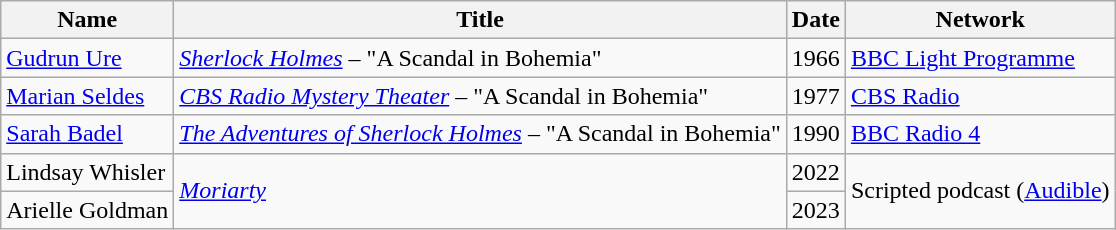<table class="wikitable sortable">
<tr>
<th>Name</th>
<th>Title</th>
<th>Date</th>
<th>Network</th>
</tr>
<tr>
<td><a href='#'>Gudrun Ure</a></td>
<td><em><a href='#'>Sherlock Holmes</a></em> – "A Scandal in Bohemia"</td>
<td>1966</td>
<td><a href='#'>BBC Light Programme</a></td>
</tr>
<tr>
<td><a href='#'>Marian Seldes</a></td>
<td><em><a href='#'>CBS Radio Mystery Theater</a></em> – "A Scandal in Bohemia"</td>
<td>1977</td>
<td><a href='#'>CBS Radio</a></td>
</tr>
<tr>
<td><a href='#'>Sarah Badel</a></td>
<td><em><a href='#'>The Adventures of Sherlock Holmes</a></em> – "A Scandal in Bohemia"</td>
<td>1990</td>
<td><a href='#'>BBC Radio 4</a></td>
</tr>
<tr>
<td>Lindsay Whisler</td>
<td rowspan="2"><em><a href='#'>Moriarty</a></em></td>
<td>2022</td>
<td rowspan="2">Scripted podcast (<a href='#'>Audible</a>)</td>
</tr>
<tr>
<td>Arielle Goldman</td>
<td>2023</td>
</tr>
</table>
